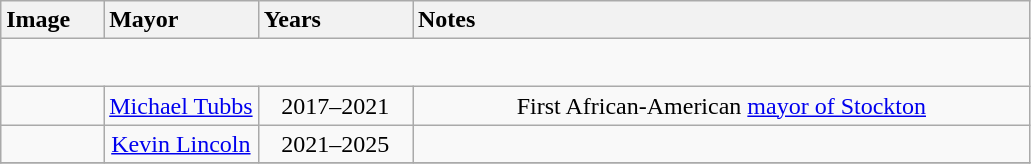<table class="wikitable" style="text-align:center">
<tr>
<th style="text-align:left; width:10%;">Image</th>
<th style="text-align:left; width:15%;">Mayor</th>
<th style="text-align:left; width:15%;">Years</th>
<th style="text-align:left; width:60%;">Notes</th>
</tr>
<tr style="height:2em">
</tr>
<tr>
<td></td>
<td><a href='#'>Michael Tubbs</a></td>
<td>2017–2021</td>
<td>First African-American <a href='#'>mayor of Stockton</a></td>
</tr>
<tr>
<td></td>
<td><a href='#'>Kevin Lincoln</a></td>
<td>2021–2025</td>
<td></td>
</tr>
<tr>
</tr>
</table>
